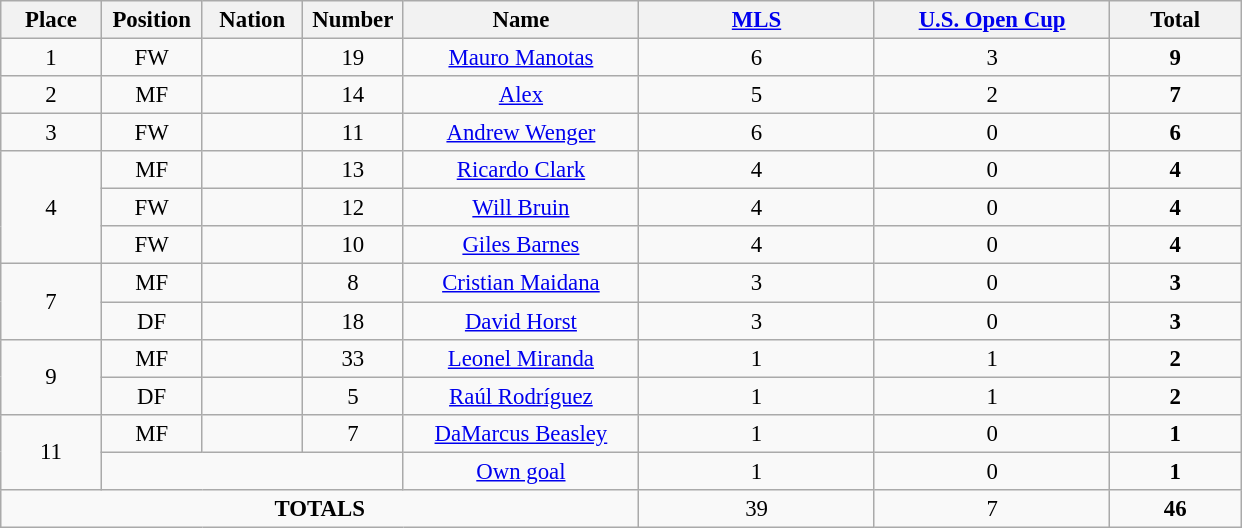<table class="wikitable" style="font-size: 95%; text-align: center;">
<tr>
<th width=60>Place</th>
<th width=60>Position</th>
<th width=60>Nation</th>
<th width=60>Number</th>
<th width=150>Name</th>
<th width=150><a href='#'>MLS</a></th>
<th width=150><a href='#'>U.S. Open Cup</a></th>
<th width=80><strong>Total</strong></th>
</tr>
<tr>
<td>1</td>
<td>FW</td>
<td></td>
<td>19</td>
<td><a href='#'>Mauro Manotas</a></td>
<td>6</td>
<td>3</td>
<td><strong>9</strong></td>
</tr>
<tr>
<td>2</td>
<td>MF</td>
<td></td>
<td>14</td>
<td><a href='#'>Alex</a></td>
<td>5</td>
<td>2</td>
<td><strong>7</strong></td>
</tr>
<tr>
<td>3</td>
<td>FW</td>
<td></td>
<td>11</td>
<td><a href='#'>Andrew Wenger</a></td>
<td>6</td>
<td>0</td>
<td><strong>6</strong></td>
</tr>
<tr>
<td rowspan="3">4</td>
<td>MF</td>
<td></td>
<td>13</td>
<td><a href='#'>Ricardo Clark</a></td>
<td>4</td>
<td>0</td>
<td><strong>4</strong></td>
</tr>
<tr>
<td>FW</td>
<td></td>
<td>12</td>
<td><a href='#'>Will Bruin</a></td>
<td>4</td>
<td>0</td>
<td><strong>4</strong></td>
</tr>
<tr>
<td>FW</td>
<td></td>
<td>10</td>
<td><a href='#'>Giles Barnes</a></td>
<td>4</td>
<td>0</td>
<td><strong>4</strong></td>
</tr>
<tr>
<td rowspan="2">7</td>
<td>MF</td>
<td></td>
<td>8</td>
<td><a href='#'>Cristian Maidana</a></td>
<td>3</td>
<td>0</td>
<td><strong>3</strong></td>
</tr>
<tr>
<td>DF</td>
<td></td>
<td>18</td>
<td><a href='#'>David Horst</a></td>
<td>3</td>
<td>0</td>
<td><strong>3</strong></td>
</tr>
<tr>
<td rowspan="2">9</td>
<td>MF</td>
<td></td>
<td>33</td>
<td><a href='#'>Leonel Miranda</a></td>
<td>1</td>
<td>1</td>
<td><strong>2</strong></td>
</tr>
<tr>
<td>DF</td>
<td></td>
<td>5</td>
<td><a href='#'>Raúl Rodríguez</a></td>
<td>1</td>
<td>1</td>
<td><strong>2</strong></td>
</tr>
<tr>
<td rowspan="2">11</td>
<td>MF</td>
<td></td>
<td>7</td>
<td><a href='#'>DaMarcus Beasley</a></td>
<td>1</td>
<td>0</td>
<td><strong>1</strong></td>
</tr>
<tr>
<td colspan="3"></td>
<td><a href='#'>Own goal</a></td>
<td>1</td>
<td>0</td>
<td><strong>1</strong></td>
</tr>
<tr>
<td colspan="5"><strong>TOTALS</strong></td>
<td>39</td>
<td>7</td>
<td><strong>46</strong></td>
</tr>
</table>
